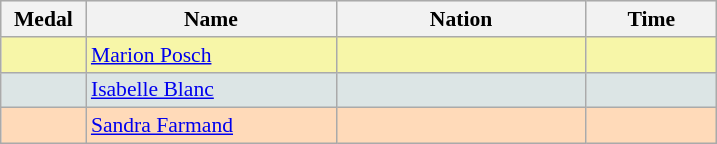<table class=wikitable style="border:1px solid #AAAAAA;font-size:90%">
<tr bgcolor="#E4E4E4">
<th width=50>Medal</th>
<th width=160>Name</th>
<th width=160>Nation</th>
<th width=80>Time</th>
</tr>
<tr bgcolor="#F7F6A8">
<td align="center"></td>
<td><a href='#'>Marion Posch</a></td>
<td></td>
<td align="center"></td>
</tr>
<tr bgcolor="#DCE5E5">
<td align="center"></td>
<td><a href='#'>Isabelle Blanc</a></td>
<td></td>
<td align="center"></td>
</tr>
<tr bgcolor="#FFDAB9">
<td align="center"></td>
<td><a href='#'>Sandra Farmand</a></td>
<td></td>
<td align="center"></td>
</tr>
</table>
